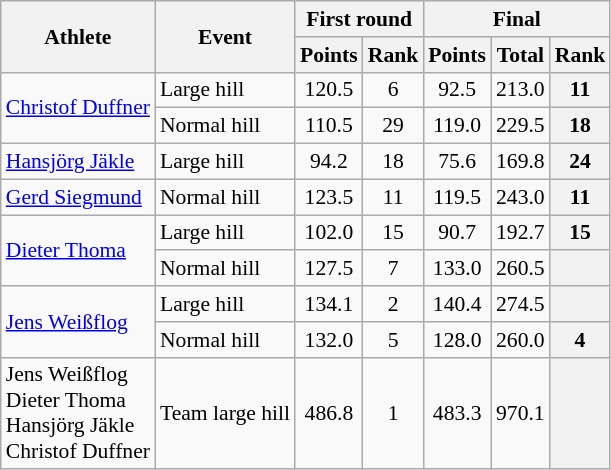<table class="wikitable" style="font-size:90%">
<tr>
<th rowspan="2">Athlete</th>
<th rowspan="2">Event</th>
<th colspan="2">First round</th>
<th colspan="3">Final</th>
</tr>
<tr>
<th>Points</th>
<th>Rank</th>
<th>Points</th>
<th>Total</th>
<th>Rank</th>
</tr>
<tr>
<td rowspan=2><a href='#'>Christof Duffner</a></td>
<td>Large hill</td>
<td align="center">120.5</td>
<td align="center">6</td>
<td align="center">92.5</td>
<td align="center">213.0</td>
<th align="center">11</th>
</tr>
<tr>
<td>Normal hill</td>
<td align="center">110.5</td>
<td align="center">29</td>
<td align="center">119.0</td>
<td align="center">229.5</td>
<th align="center">18</th>
</tr>
<tr>
<td><a href='#'>Hansjörg Jäkle</a></td>
<td>Large hill</td>
<td align="center">94.2</td>
<td align="center">18</td>
<td align="center">75.6</td>
<td align="center">169.8</td>
<th align="center">24</th>
</tr>
<tr>
<td><a href='#'>Gerd Siegmund</a></td>
<td>Normal hill</td>
<td align="center">123.5</td>
<td align="center">11</td>
<td align="center">119.5</td>
<td align="center">243.0</td>
<th align="center">11</th>
</tr>
<tr>
<td rowspan=2><a href='#'>Dieter Thoma</a></td>
<td>Large hill</td>
<td align="center">102.0</td>
<td align="center">15</td>
<td align="center">90.7</td>
<td align="center">192.7</td>
<th align="center">15</th>
</tr>
<tr>
<td>Normal hill</td>
<td align="center">127.5</td>
<td align="center">7</td>
<td align="center">133.0</td>
<td align="center">260.5</td>
<th align="center"></th>
</tr>
<tr>
<td rowspan=2><a href='#'>Jens Weißflog</a></td>
<td>Large hill</td>
<td align="center">134.1</td>
<td align="center">2</td>
<td align="center">140.4</td>
<td align="center">274.5</td>
<th align="center"></th>
</tr>
<tr>
<td>Normal hill</td>
<td align="center">132.0</td>
<td align="center">5</td>
<td align="center">128.0</td>
<td align="center">260.0</td>
<th align="center">4</th>
</tr>
<tr>
<td>Jens Weißflog<br>Dieter Thoma<br>Hansjörg Jäkle<br>Christof Duffner</td>
<td>Team large hill</td>
<td align="center">486.8</td>
<td align="center">1</td>
<td align="center">483.3</td>
<td align="center">970.1</td>
<th align="center"></th>
</tr>
</table>
